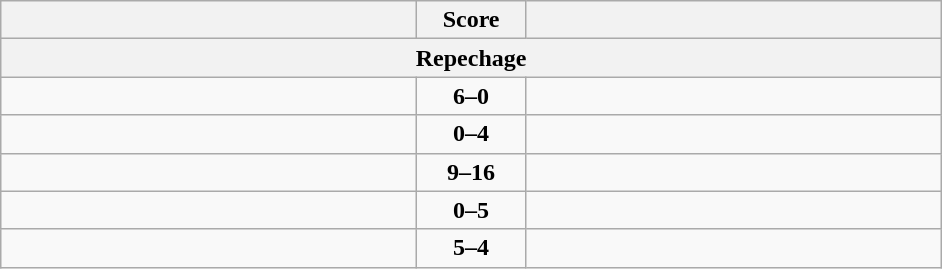<table class="wikitable" style="text-align: left;">
<tr>
<th align="right" width="270"></th>
<th width="65">Score</th>
<th align="left" width="270"></th>
</tr>
<tr>
<th colspan="3">Repechage</th>
</tr>
<tr>
<td><strong></strong></td>
<td align=center><strong>6–0</strong></td>
<td></td>
</tr>
<tr>
<td></td>
<td align=center><strong>0–4</strong></td>
<td><strong></strong></td>
</tr>
<tr>
<td></td>
<td align=center><strong>9–16</strong></td>
<td><strong></strong></td>
</tr>
<tr>
<td></td>
<td align=center><strong>0–5</strong></td>
<td><strong></strong></td>
</tr>
<tr>
<td><strong></strong></td>
<td align=center><strong>5–4</strong></td>
<td></td>
</tr>
</table>
